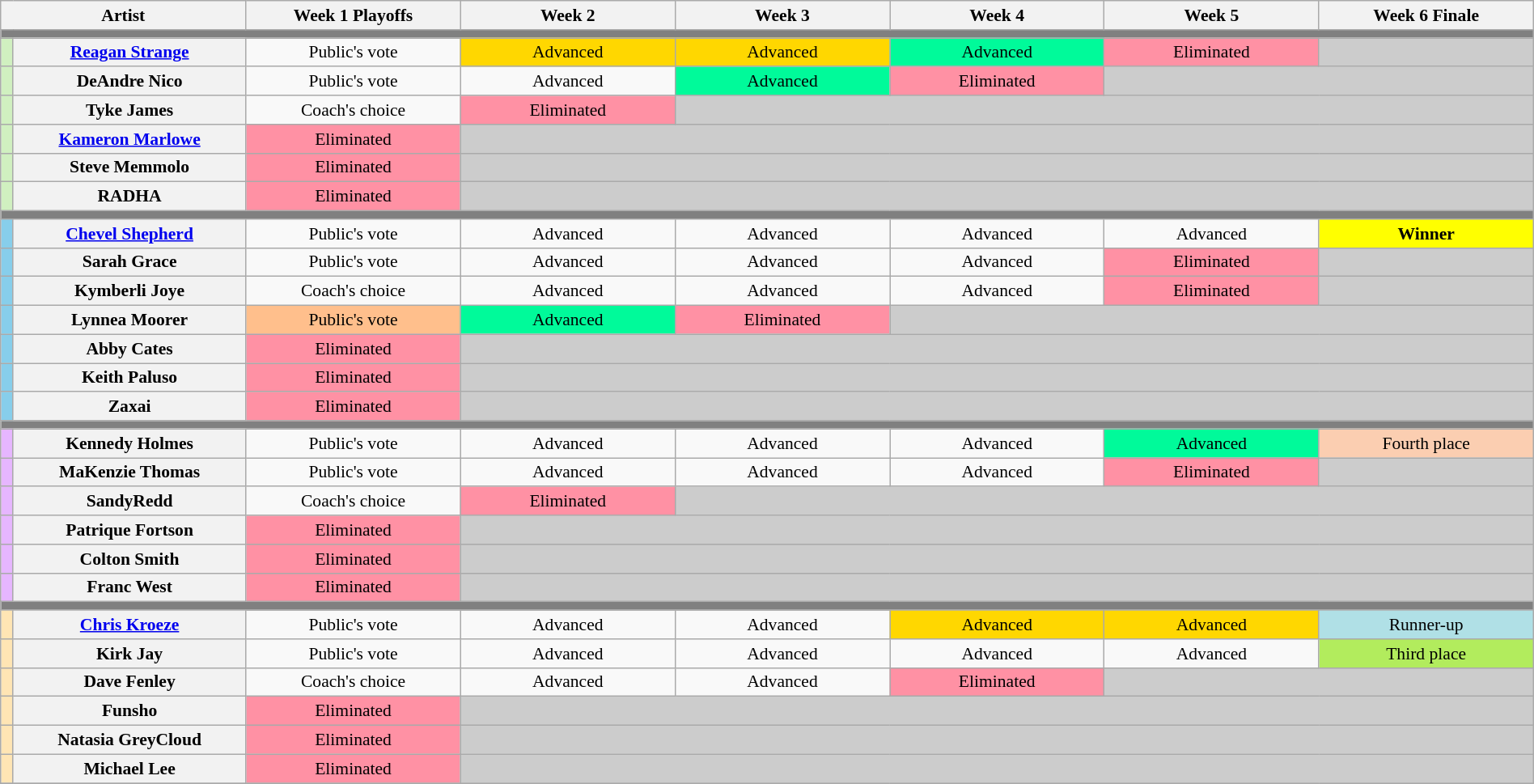<table class="wikitable"  style="font-size:90%; text-align:center; width:100%;">
<tr>
<th colspan="2">Artist</th>
<th style="width:14%;">Week 1 Playoffs</th>
<th style="width:14%;">Week 2</th>
<th style="width:14%;">Week 3</th>
<th style="width:14%;">Week 4</th>
<th style="width:14%;">Week 5</th>
<th style="width:14%;">Week 6 Finale</th>
</tr>
<tr>
<th colspan="9" style="background:gray;"></th>
</tr>
<tr>
<th style="background:#d0f0c0;"></th>
<th><a href='#'>Reagan Strange</a></th>
<td>Public's vote</td>
<td bgcolor="gold">Advanced</td>
<td bgcolor="gold">Advanced</td>
<td style="background:#00FA9A">Advanced</td>
<td style="background:#FF91A4;">Eliminated</td>
<td style="background:#ccc;"></td>
</tr>
<tr>
<th style="background:#d0f0c0;"></th>
<th>DeAndre Nico</th>
<td>Public's vote</td>
<td>Advanced</td>
<td style="background:#00FA9A">Advanced</td>
<td style="background:#FF91A4;">Eliminated</td>
<td colspan="4" style="background:#ccc;"></td>
</tr>
<tr>
<th style="background:#d0f0c0;"></th>
<th>Tyke James</th>
<td>Coach's choice</td>
<td style="background:#FF91A4;">Eliminated</td>
<td colspan="4" style="background:#ccc;"></td>
</tr>
<tr>
<th style="background:#d0f0c0;"></th>
<th><a href='#'>Kameron Marlowe</a></th>
<td style="background:#FF91A4;">Eliminated</td>
<td colspan="5" style="background:#ccc;"></td>
</tr>
<tr>
<th style="background:#d0f0c0;"></th>
<th>Steve Memmolo</th>
<td style="background:#FF91A4;">Eliminated</td>
<td colspan="5" style="background:#ccc;"></td>
</tr>
<tr>
<th style="background:#d0f0c0;"></th>
<th>RADHA</th>
<td style="background:#FF91A4;">Eliminated</td>
<td colspan="5" style="background:#ccc;"></td>
</tr>
<tr>
<th colspan="9" style="background:gray;"></th>
</tr>
<tr>
<th style="background:#87ceeb;"></th>
<th><a href='#'>Chevel Shepherd</a></th>
<td>Public's vote</td>
<td>Advanced</td>
<td>Advanced</td>
<td>Advanced</td>
<td>Advanced </td>
<td bgcolor=yellow><strong>Winner</strong> </td>
</tr>
<tr>
<th style="background:#87ceeb;"></th>
<th>Sarah Grace</th>
<td>Public's vote</td>
<td>Advanced</td>
<td>Advanced</td>
<td>Advanced </td>
<td style="background:#FF91A4;">Eliminated</td>
<td style="background:#ccc;"></td>
</tr>
<tr>
<th style="background:#87ceeb;"></th>
<th>Kymberli Joye</th>
<td>Coach's choice</td>
<td>Advanced</td>
<td>Advanced </td>
<td>Advanced</td>
<td style="background:#FF91A4;">Eliminated</td>
<td style="background:#ccc;"></td>
</tr>
<tr>
<th style="background:#87ceeb;"></th>
<th>Lynnea Moorer</th>
<td style="background:#FFBF8C">Public's vote</td>
<td style="background:#00FA9A">Advanced</td>
<td style="background:#FF91A4;">Eliminated</td>
<td colspan="3" style="background:#ccc;"></td>
</tr>
<tr>
<th style="background:#87ceeb;"></th>
<th>Abby Cates</th>
<td style="background:#FF91A4;">Eliminated</td>
<td colspan="5" style="background:#ccc;"></td>
</tr>
<tr>
<th style="background:#87ceeb;"></th>
<th>Keith Paluso</th>
<td style="background:#FF91A4;">Eliminated</td>
<td colspan="5" style="background:#ccc;"></td>
</tr>
<tr>
<th style="background:#87ceeb;"></th>
<th>Zaxai</th>
<td style="background:#FF91A4;">Eliminated</td>
<td colspan="5" style="background:#ccc;"></td>
</tr>
<tr>
<th colspan="9" style="background:gray;"></th>
</tr>
<tr>
<th style="background:#E6B6FF;"></th>
<th>Kennedy Holmes</th>
<td>Public's vote</td>
<td>Advanced</td>
<td>Advanced </td>
<td>Advanced</td>
<td style="background:#00FA9A">Advanced</td>
<td style="background:#fbceb1">Fourth place</td>
</tr>
<tr>
<th style="background:#E6B6FF;"></th>
<th>MaKenzie Thomas</th>
<td>Public's vote</td>
<td>Advanced</td>
<td>Advanced</td>
<td>Advanced</td>
<td style="background:#FF91A4;">Eliminated</td>
<td style="background:#ccc;"></td>
</tr>
<tr>
<th style="background:#E6B6FF;"></th>
<th>SandyRedd</th>
<td>Coach's choice</td>
<td style="background:#FF91A4;">Eliminated</td>
<td colspan="4" style="background:#ccc;"></td>
</tr>
<tr>
<th style="background:#E6B6FF;"></th>
<th>Patrique Fortson</th>
<td style="background:#FF91A4;">Eliminated</td>
<td colspan="5" style="background:#ccc;"></td>
</tr>
<tr>
<th style="background:#E6B6FF;"></th>
<th>Colton Smith</th>
<td style="background:#FF91A4;">Eliminated</td>
<td colspan="5" style="background:#ccc;"></td>
</tr>
<tr>
<th style="background:#E6B6FF;"></th>
<th>Franc West</th>
<td style="background:#FF91A4;">Eliminated</td>
<td colspan="5" style="background:#ccc;"></td>
</tr>
<tr>
<th colspan="9" style="background:gray;"></th>
</tr>
<tr>
<th style="background:#ffe5b4;"></th>
<th><a href='#'>Chris Kroeze</a></th>
<td>Public's vote</td>
<td>Advanced</td>
<td>Advanced</td>
<td bgcolor="gold">Advanced</td>
<td bgcolor="gold">Advanced</td>
<td bgcolor=#b0e0e6>Runner-up </td>
</tr>
<tr>
<th style="background:#ffe5b4;"></th>
<th>Kirk Jay</th>
<td>Public's vote</td>
<td>Advanced </td>
<td>Advanced</td>
<td>Advanced </td>
<td>Advanced </td>
<td style="background:#b2ec5d">Third place </td>
</tr>
<tr>
<th style="background:#ffe5b4;"></th>
<th>Dave Fenley</th>
<td>Coach's choice</td>
<td>Advanced</td>
<td>Advanced</td>
<td style="background:#FF91A4;">Eliminated</td>
<td colspan="2" style="background:#ccc;"></td>
</tr>
<tr>
<th style="background:#ffe5b4;"></th>
<th>Funsho</th>
<td style="background:#FF91A4;">Eliminated</td>
<td colspan="5" style="background:#ccc;"></td>
</tr>
<tr>
<th style="background:#ffe5b4;"></th>
<th>Natasia GreyCloud</th>
<td style="background:#FF91A4;">Eliminated</td>
<td colspan="5" style="background:#ccc;"></td>
</tr>
<tr>
<th style="background:#ffe5b4;"></th>
<th>Michael Lee</th>
<td style="background:#FF91A4;">Eliminated</td>
<td colspan="5" style="background:#ccc;"></td>
</tr>
<tr>
</tr>
</table>
